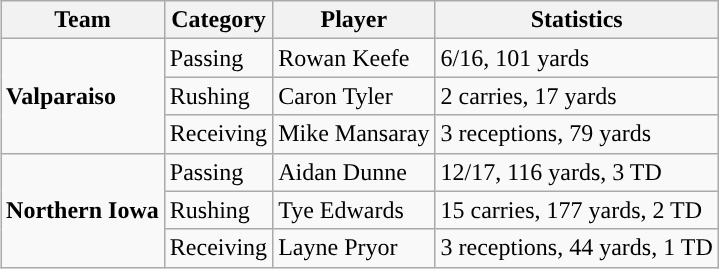<table class="wikitable" style="float: right;">
<tr>
<th>Team</th>
<th>Category</th>
<th>Player</th>
<th>Statistics</th>
</tr>
<tr>
<td rowspan=3><strong>Valparaiso</strong></td>
<td>Passing</td>
<td>Rowan Keefe</td>
<td>6/16, 101 yards</td>
</tr>
<tr>
<td>Rushing</td>
<td>Caron Tyler</td>
<td>2 carries, 17 yards</td>
</tr>
<tr>
<td>Receiving</td>
<td>Mike Mansaray</td>
<td>3 receptions, 79 yards</td>
</tr>
<tr>
<td rowspan=3><strong>Northern Iowa</strong></td>
<td>Passing</td>
<td>Aidan Dunne</td>
<td>12/17, 116 yards, 3 TD</td>
</tr>
<tr>
<td>Rushing</td>
<td>Tye Edwards</td>
<td>15 carries, 177 yards, 2 TD</td>
</tr>
<tr>
<td>Receiving</td>
<td>Layne Pryor</td>
<td>3 receptions, 44 yards, 1 TD</td>
</tr>
</table>
